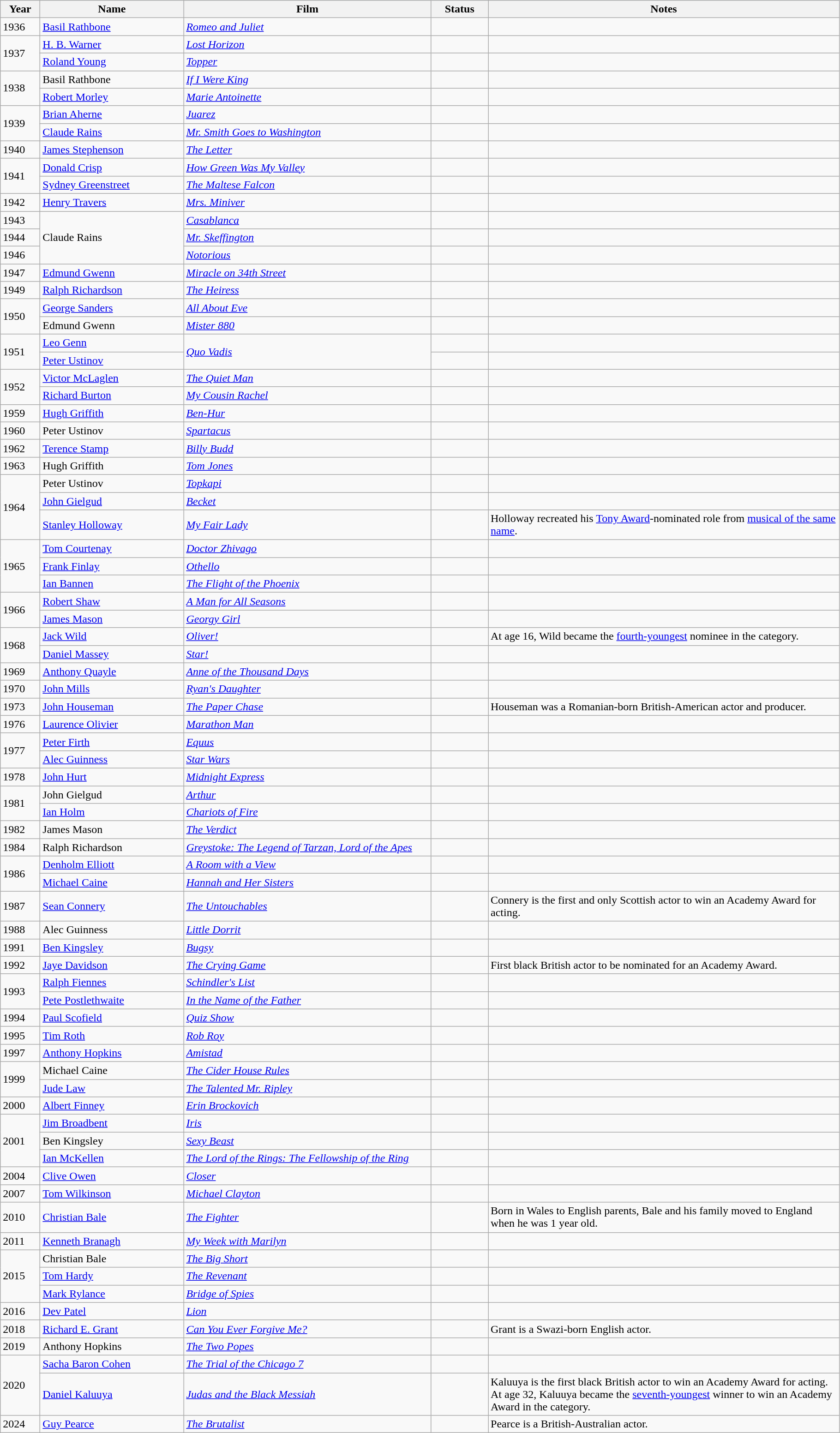<table class="wikitable">
<tr style="background:#ebf5ff;">
<th style="width:050px;">Year</th>
<th style="width:200px;">Name</th>
<th style="width:350px;">Film</th>
<th style="width:075px;">Status</th>
<th style="width:500px;">Notes</th>
</tr>
<tr>
<td>1936</td>
<td><a href='#'>Basil Rathbone</a></td>
<td><em><a href='#'>Romeo and Juliet</a></em></td>
<td></td>
<td></td>
</tr>
<tr>
<td rowspan="2">1937</td>
<td><a href='#'>H. B. Warner</a></td>
<td><em><a href='#'>Lost Horizon</a></em></td>
<td></td>
<td></td>
</tr>
<tr>
<td><a href='#'>Roland Young</a></td>
<td><em><a href='#'>Topper</a></em></td>
<td></td>
<td></td>
</tr>
<tr>
<td rowspan="2">1938</td>
<td>Basil Rathbone</td>
<td><em><a href='#'>If I Were King</a></em></td>
<td></td>
<td></td>
</tr>
<tr>
<td><a href='#'>Robert Morley</a></td>
<td><em><a href='#'>Marie Antoinette</a></em></td>
<td></td>
<td></td>
</tr>
<tr>
<td rowspan="2">1939</td>
<td><a href='#'>Brian Aherne</a></td>
<td><em><a href='#'>Juarez</a></em></td>
<td></td>
<td></td>
</tr>
<tr>
<td><a href='#'>Claude Rains</a></td>
<td><em><a href='#'>Mr. Smith Goes to Washington</a></em></td>
<td></td>
<td></td>
</tr>
<tr>
<td>1940</td>
<td><a href='#'>James Stephenson</a></td>
<td><em><a href='#'>The Letter</a></em></td>
<td></td>
<td></td>
</tr>
<tr>
<td rowspan="2">1941</td>
<td><a href='#'>Donald Crisp</a></td>
<td><em><a href='#'>How Green Was My Valley</a></em></td>
<td></td>
<td></td>
</tr>
<tr>
<td><a href='#'>Sydney Greenstreet</a></td>
<td><em><a href='#'>The Maltese Falcon</a></em></td>
<td></td>
<td></td>
</tr>
<tr>
<td>1942</td>
<td><a href='#'>Henry Travers</a></td>
<td><em><a href='#'>Mrs. Miniver</a></em></td>
<td></td>
<td></td>
</tr>
<tr>
<td>1943</td>
<td rowspan="3">Claude Rains</td>
<td><em><a href='#'>Casablanca</a></em></td>
<td></td>
<td></td>
</tr>
<tr>
<td>1944</td>
<td><em><a href='#'>Mr. Skeffington</a></em></td>
<td></td>
<td></td>
</tr>
<tr>
<td>1946</td>
<td><em><a href='#'>Notorious</a></em></td>
<td></td>
<td></td>
</tr>
<tr>
<td>1947</td>
<td><a href='#'>Edmund Gwenn</a></td>
<td><em><a href='#'>Miracle on 34th Street</a></em></td>
<td></td>
<td></td>
</tr>
<tr>
<td>1949</td>
<td><a href='#'>Ralph Richardson</a></td>
<td><em><a href='#'>The Heiress</a></em></td>
<td></td>
<td></td>
</tr>
<tr>
<td rowspan="2">1950</td>
<td><a href='#'>George Sanders</a></td>
<td><em><a href='#'>All About Eve</a></em></td>
<td></td>
<td></td>
</tr>
<tr>
<td>Edmund Gwenn</td>
<td><em><a href='#'>Mister 880</a></em></td>
<td></td>
<td></td>
</tr>
<tr>
<td rowspan="2">1951</td>
<td><a href='#'>Leo Genn</a></td>
<td rowspan="2"><em><a href='#'>Quo Vadis</a></em></td>
<td></td>
<td></td>
</tr>
<tr>
<td><a href='#'>Peter Ustinov</a></td>
<td></td>
<td></td>
</tr>
<tr>
<td rowspan="2">1952</td>
<td><a href='#'>Victor McLaglen</a></td>
<td><em><a href='#'>The Quiet Man</a></em></td>
<td></td>
<td></td>
</tr>
<tr>
<td><a href='#'>Richard Burton</a></td>
<td><em><a href='#'>My Cousin Rachel</a></em></td>
<td></td>
<td></td>
</tr>
<tr>
<td>1959</td>
<td><a href='#'>Hugh Griffith</a></td>
<td><em><a href='#'>Ben-Hur</a></em></td>
<td></td>
<td></td>
</tr>
<tr>
<td>1960</td>
<td>Peter Ustinov</td>
<td><em><a href='#'>Spartacus</a></em></td>
<td></td>
<td></td>
</tr>
<tr>
<td>1962</td>
<td><a href='#'>Terence Stamp</a></td>
<td><em><a href='#'>Billy Budd</a></em></td>
<td></td>
<td></td>
</tr>
<tr>
<td>1963</td>
<td>Hugh Griffith</td>
<td><em><a href='#'>Tom Jones</a></em></td>
<td></td>
<td></td>
</tr>
<tr>
<td rowspan="3">1964</td>
<td>Peter Ustinov</td>
<td><em><a href='#'>Topkapi</a></em></td>
<td></td>
<td></td>
</tr>
<tr>
<td><a href='#'>John Gielgud</a></td>
<td><em><a href='#'>Becket</a></em></td>
<td></td>
<td></td>
</tr>
<tr>
<td><a href='#'>Stanley Holloway</a></td>
<td><em><a href='#'>My Fair Lady</a></em></td>
<td></td>
<td>Holloway recreated his <a href='#'>Tony Award</a>-nominated role from <a href='#'>musical of the same name</a>.</td>
</tr>
<tr>
<td rowspan="3">1965</td>
<td><a href='#'>Tom Courtenay</a></td>
<td><em><a href='#'>Doctor Zhivago</a></em></td>
<td></td>
<td></td>
</tr>
<tr>
<td><a href='#'>Frank Finlay</a></td>
<td><em><a href='#'>Othello</a></em></td>
<td></td>
<td></td>
</tr>
<tr>
<td><a href='#'>Ian Bannen</a></td>
<td><em><a href='#'>The Flight of the Phoenix</a></em></td>
<td></td>
<td></td>
</tr>
<tr>
<td rowspan="2">1966</td>
<td><a href='#'>Robert Shaw</a></td>
<td><em><a href='#'>A Man for All Seasons</a></em></td>
<td></td>
<td></td>
</tr>
<tr>
<td><a href='#'>James Mason</a></td>
<td><em><a href='#'>Georgy Girl</a></em></td>
<td></td>
<td></td>
</tr>
<tr>
<td rowspan="2">1968</td>
<td><a href='#'>Jack Wild</a></td>
<td><em><a href='#'>Oliver!</a></em></td>
<td></td>
<td>At age 16, Wild became the <a href='#'>fourth-youngest</a> nominee in the category.</td>
</tr>
<tr>
<td><a href='#'>Daniel Massey</a></td>
<td><em><a href='#'>Star!</a></em></td>
<td></td>
<td></td>
</tr>
<tr>
<td>1969</td>
<td><a href='#'>Anthony Quayle</a></td>
<td><em><a href='#'>Anne of the Thousand Days</a></em></td>
<td></td>
<td></td>
</tr>
<tr>
<td>1970</td>
<td><a href='#'>John Mills</a></td>
<td><em><a href='#'>Ryan's Daughter</a></em></td>
<td></td>
<td></td>
</tr>
<tr>
<td>1973</td>
<td><a href='#'>John Houseman</a></td>
<td><em><a href='#'>The Paper Chase</a></em></td>
<td></td>
<td>Houseman was a Romanian-born British-American actor and producer.</td>
</tr>
<tr>
<td>1976</td>
<td><a href='#'>Laurence Olivier</a></td>
<td><em><a href='#'>Marathon Man</a></em></td>
<td></td>
<td></td>
</tr>
<tr>
<td rowspan="2">1977</td>
<td><a href='#'>Peter Firth</a></td>
<td><em><a href='#'>Equus</a></em></td>
<td></td>
<td></td>
</tr>
<tr>
<td><a href='#'>Alec Guinness</a></td>
<td><em><a href='#'>Star Wars</a></em></td>
<td></td>
<td></td>
</tr>
<tr>
<td>1978</td>
<td><a href='#'>John Hurt</a></td>
<td><em><a href='#'>Midnight Express</a></em></td>
<td></td>
<td></td>
</tr>
<tr>
<td rowspan="2">1981</td>
<td>John Gielgud</td>
<td><em><a href='#'>Arthur</a></em></td>
<td></td>
<td></td>
</tr>
<tr>
<td><a href='#'>Ian Holm</a></td>
<td><em><a href='#'>Chariots of Fire</a></em></td>
<td></td>
<td></td>
</tr>
<tr>
<td>1982</td>
<td>James Mason</td>
<td><em><a href='#'>The Verdict</a></em></td>
<td></td>
<td></td>
</tr>
<tr>
<td>1984</td>
<td>Ralph Richardson</td>
<td><em><a href='#'>Greystoke: The Legend of Tarzan, Lord of the Apes</a></em></td>
<td></td>
<td></td>
</tr>
<tr>
<td rowspan="2">1986</td>
<td><a href='#'>Denholm Elliott</a></td>
<td><em><a href='#'>A Room with a View</a></em></td>
<td></td>
<td></td>
</tr>
<tr>
<td><a href='#'>Michael Caine</a></td>
<td><em><a href='#'>Hannah and Her Sisters</a></em></td>
<td></td>
<td></td>
</tr>
<tr>
<td>1987</td>
<td><a href='#'>Sean Connery</a></td>
<td><em><a href='#'>The Untouchables</a></em></td>
<td></td>
<td>Connery is the first and only Scottish actor to win an Academy Award for acting.</td>
</tr>
<tr>
<td>1988</td>
<td>Alec Guinness</td>
<td><em><a href='#'>Little Dorrit</a></em></td>
<td></td>
<td></td>
</tr>
<tr>
<td>1991</td>
<td><a href='#'>Ben Kingsley</a></td>
<td><em><a href='#'>Bugsy</a></em></td>
<td></td>
<td></td>
</tr>
<tr>
<td>1992</td>
<td><a href='#'>Jaye Davidson</a></td>
<td><em><a href='#'>The Crying Game</a></em></td>
<td></td>
<td>First black British actor to be nominated for an Academy Award.</td>
</tr>
<tr>
<td rowspan="2">1993</td>
<td><a href='#'>Ralph Fiennes</a></td>
<td><em><a href='#'>Schindler's List</a></em></td>
<td></td>
<td></td>
</tr>
<tr>
<td><a href='#'>Pete Postlethwaite</a></td>
<td><em><a href='#'>In the Name of the Father</a></em></td>
<td></td>
<td></td>
</tr>
<tr>
<td>1994</td>
<td><a href='#'>Paul Scofield</a></td>
<td><em><a href='#'>Quiz Show</a></em></td>
<td></td>
<td></td>
</tr>
<tr>
<td>1995</td>
<td><a href='#'>Tim Roth</a></td>
<td><em><a href='#'>Rob Roy</a></em></td>
<td></td>
<td></td>
</tr>
<tr>
<td>1997</td>
<td><a href='#'>Anthony Hopkins</a></td>
<td><em><a href='#'>Amistad</a></em></td>
<td></td>
<td></td>
</tr>
<tr>
<td rowspan="2">1999</td>
<td>Michael Caine</td>
<td><em><a href='#'>The Cider House Rules</a></em></td>
<td></td>
<td></td>
</tr>
<tr>
<td><a href='#'>Jude Law</a></td>
<td><em><a href='#'>The Talented Mr. Ripley</a></em></td>
<td></td>
<td></td>
</tr>
<tr>
<td>2000</td>
<td><a href='#'>Albert Finney</a></td>
<td><em><a href='#'>Erin Brockovich</a></em></td>
<td></td>
<td></td>
</tr>
<tr>
<td rowspan="3">2001</td>
<td><a href='#'>Jim Broadbent</a></td>
<td><em><a href='#'>Iris</a></em></td>
<td></td>
<td></td>
</tr>
<tr>
<td>Ben Kingsley</td>
<td><em><a href='#'>Sexy Beast</a></em></td>
<td></td>
<td></td>
</tr>
<tr>
<td><a href='#'>Ian McKellen</a></td>
<td><em><a href='#'>The Lord of the Rings: The Fellowship of the Ring</a></em></td>
<td></td>
<td></td>
</tr>
<tr>
<td>2004</td>
<td><a href='#'>Clive Owen</a></td>
<td><em><a href='#'>Closer</a></em></td>
<td></td>
<td></td>
</tr>
<tr>
<td>2007</td>
<td><a href='#'>Tom Wilkinson</a></td>
<td><em><a href='#'>Michael Clayton</a></em></td>
<td></td>
<td></td>
</tr>
<tr>
<td>2010</td>
<td><a href='#'>Christian Bale</a></td>
<td><em><a href='#'>The Fighter</a></em></td>
<td></td>
<td>Born in Wales to English parents, Bale and his family moved to England when he was 1 year old.</td>
</tr>
<tr>
<td>2011</td>
<td><a href='#'>Kenneth Branagh</a></td>
<td><em><a href='#'>My Week with Marilyn</a></em></td>
<td></td>
<td></td>
</tr>
<tr>
<td rowspan="3">2015</td>
<td>Christian Bale</td>
<td><em><a href='#'>The Big Short</a></em></td>
<td></td>
<td></td>
</tr>
<tr>
<td><a href='#'>Tom Hardy</a></td>
<td><em><a href='#'>The Revenant</a></em></td>
<td></td>
<td></td>
</tr>
<tr>
<td><a href='#'>Mark Rylance</a></td>
<td><em><a href='#'>Bridge of Spies</a></em></td>
<td></td>
<td></td>
</tr>
<tr>
<td>2016</td>
<td><a href='#'>Dev Patel</a></td>
<td><em><a href='#'>Lion</a></em></td>
<td></td>
<td></td>
</tr>
<tr>
<td>2018</td>
<td><a href='#'>Richard E. Grant</a></td>
<td><em><a href='#'>Can You Ever Forgive Me?</a></em></td>
<td></td>
<td>Grant is a Swazi-born English actor.</td>
</tr>
<tr>
<td>2019</td>
<td>Anthony Hopkins</td>
<td><em><a href='#'>The Two Popes</a></em></td>
<td></td>
<td></td>
</tr>
<tr>
<td rowspan="2">2020</td>
<td><a href='#'>Sacha Baron Cohen</a></td>
<td><em><a href='#'>The Trial of the Chicago 7</a></em></td>
<td></td>
<td></td>
</tr>
<tr>
<td><a href='#'>Daniel Kaluuya</a></td>
<td><em><a href='#'>Judas and the Black Messiah</a></em></td>
<td></td>
<td>Kaluuya is the first black British actor to win an Academy Award for acting.<br>At age 32, Kaluuya became the <a href='#'>seventh-youngest</a> winner to win an Academy Award in the category.</td>
</tr>
<tr>
<td>2024</td>
<td><a href='#'>Guy Pearce</a></td>
<td><em><a href='#'>The Brutalist</a></em></td>
<td></td>
<td>Pearce is a British-Australian actor.</td>
</tr>
</table>
